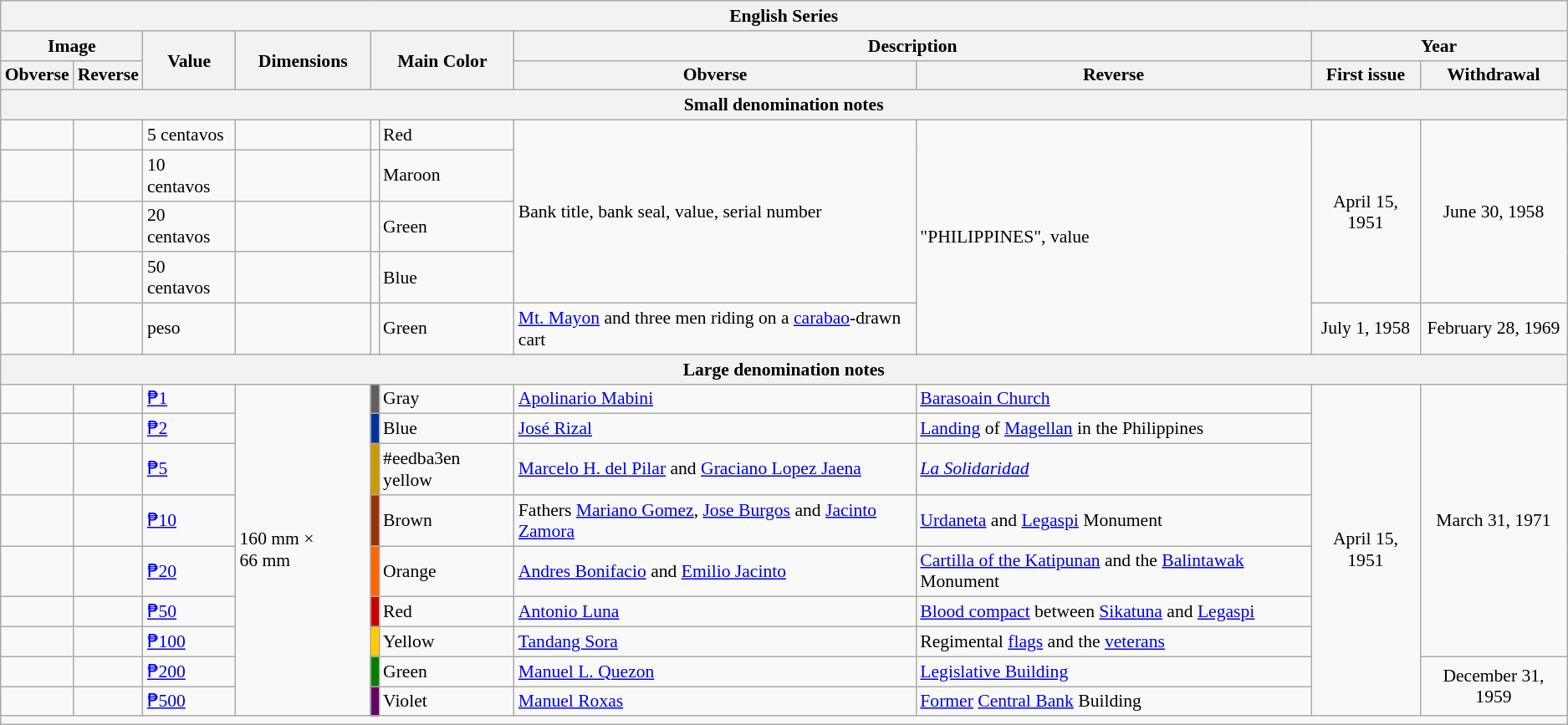<table class="wikitable" style="font-size: 90%">
<tr>
<th colspan="10">English Series</th>
</tr>
<tr>
<th colspan="2">Image</th>
<th rowspan="2">Value</th>
<th rowspan="2">Dimensions</th>
<th colspan="2" rowspan="2">Main Color</th>
<th colspan="2">Description</th>
<th colspan="2">Year</th>
</tr>
<tr>
<th>Obverse</th>
<th>Reverse</th>
<th>Obverse</th>
<th>Reverse</th>
<th>First issue</th>
<th>Withdrawal</th>
</tr>
<tr>
<th colspan="10">Small denomination notes</th>
</tr>
<tr>
<td></td>
<td></td>
<td>5 centavos</td>
<td></td>
<td></td>
<td>Red</td>
<td rowspan="4">Bank title, bank seal, value, serial number</td>
<td rowspan="5">"PHILIPPINES", value</td>
<td style="text-align:center;" rowspan=4>April 15, 1951</td>
<td style="text-align:center;" rowspan=4>June 30, 1958</td>
</tr>
<tr>
<td></td>
<td></td>
<td>10 centavos</td>
<td></td>
<td></td>
<td>Maroon</td>
</tr>
<tr>
<td></td>
<td></td>
<td>20 centavos</td>
<td></td>
<td></td>
<td>Green</td>
</tr>
<tr>
<td></td>
<td></td>
<td>50 centavos</td>
<td></td>
<td></td>
<td>Blue</td>
</tr>
<tr>
<td></td>
<td></td>
<td> peso</td>
<td></td>
<td></td>
<td>Green</td>
<td><a href='#'>Mt. Mayon</a> and three men riding on a <a href='#'>carabao</a>-drawn cart</td>
<td style="text-align:center;">July 1, 1958</td>
<td style="text-align:center;">February 28, 1969</td>
</tr>
<tr>
<th colspan="10">Large denomination notes</th>
</tr>
<tr>
<td></td>
<td></td>
<td><a href='#'>₱1</a></td>
<td rowspan="9">160 mm × 66 mm</td>
<td style="text-align:center; background:#5F5F5F;"></td>
<td>Gray</td>
<td><a href='#'>Apolinario Mabini</a></td>
<td><a href='#'>Barasoain Church</a></td>
<td style="text-align:center;" rowspan=9>April 15, 1951</td>
<td style="text-align:center;" rowspan=7>March 31, 1971</td>
</tr>
<tr>
<td></td>
<td></td>
<td><a href='#'>₱2</a></td>
<td style="text-align:center; background:#003399;"></td>
<td>Blue</td>
<td><a href='#'>José Rizal</a></td>
<td><a href='#'>Landing</a> of <a href='#'>Magellan</a> in the Philippines</td>
</tr>
<tr>
<td></td>
<td></td>
<td><a href='#'>₱5</a></td>
<td style="text-align:center; background:#CC9900;"></td>
<td>#eedba3en yellow</td>
<td><a href='#'>Marcelo H. del Pilar</a> and <a href='#'>Graciano Lopez Jaena</a></td>
<td><em><a href='#'>La Solidaridad</a></em></td>
</tr>
<tr>
<td></td>
<td></td>
<td><a href='#'>₱10</a></td>
<td style="text-align:center; background:#993300;"></td>
<td>Brown</td>
<td>Fathers <a href='#'>Mariano Gomez</a>, <a href='#'>Jose Burgos</a> and <a href='#'>Jacinto Zamora</a></td>
<td><a href='#'>Urdaneta</a> and <a href='#'>Legaspi</a> Monument</td>
</tr>
<tr>
<td></td>
<td></td>
<td><a href='#'>₱20</a></td>
<td style="text-align:center; background:#FF6600;"></td>
<td>Orange</td>
<td><a href='#'>Andres Bonifacio</a> and <a href='#'>Emilio Jacinto</a></td>
<td><a href='#'>Cartilla of the Katipunan</a> and the <a href='#'>Balintawak</a> Monument</td>
</tr>
<tr>
<td></td>
<td></td>
<td><a href='#'>₱50</a></td>
<td style="text-align:center; background:#CC0000;"></td>
<td>Red</td>
<td><a href='#'>Antonio Luna</a></td>
<td><a href='#'>Blood compact</a> between <a href='#'>Sikatuna</a> and <a href='#'>Legaspi</a></td>
</tr>
<tr>
<td></td>
<td></td>
<td><a href='#'>₱100</a></td>
<td style="text-align:center; background:#FFCC00;"></td>
<td>Yellow</td>
<td><a href='#'>Tandang Sora</a></td>
<td>Regimental <a href='#'>flags</a> and the <a href='#'>veterans</a></td>
</tr>
<tr>
<td></td>
<td></td>
<td><a href='#'>₱200</a></td>
<td style="text-align:center; background:#008000;"></td>
<td>Green</td>
<td><a href='#'>Manuel L. Quezon</a></td>
<td><a href='#'>Legislative Building</a></td>
<td style="text-align:center;" rowspan=2>December 31, 1959</td>
</tr>
<tr>
<td></td>
<td></td>
<td><a href='#'>₱500</a></td>
<td style="text-align:center; background:#660066;"></td>
<td>Violet</td>
<td><a href='#'>Manuel Roxas</a></td>
<td><a href='#'>Former</a> <a href='#'>Central Bank</a> Building</td>
</tr>
<tr>
<td colspan="10"></td>
</tr>
</table>
